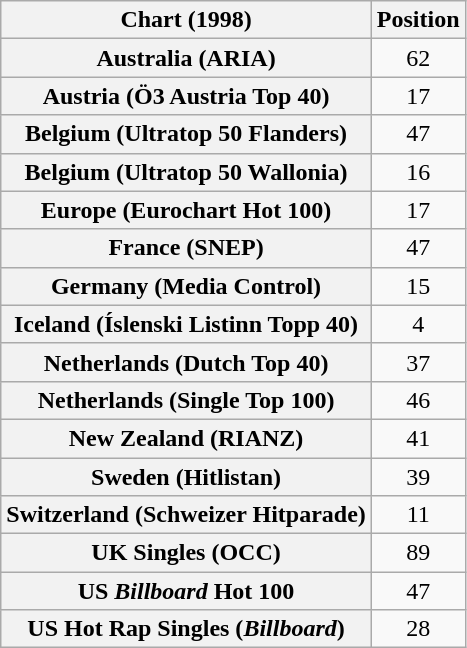<table class="wikitable sortable plainrowheaders" style="text-align:center">
<tr>
<th>Chart (1998)</th>
<th>Position</th>
</tr>
<tr>
<th scope="row">Australia (ARIA)</th>
<td>62</td>
</tr>
<tr>
<th scope="row">Austria (Ö3 Austria Top 40)</th>
<td>17</td>
</tr>
<tr>
<th scope="row">Belgium (Ultratop 50 Flanders)</th>
<td>47</td>
</tr>
<tr>
<th scope="row">Belgium (Ultratop 50 Wallonia)</th>
<td>16</td>
</tr>
<tr>
<th scope="row">Europe (Eurochart Hot 100)</th>
<td>17</td>
</tr>
<tr>
<th scope="row">France (SNEP)</th>
<td>47</td>
</tr>
<tr>
<th scope="row">Germany (Media Control)</th>
<td>15</td>
</tr>
<tr>
<th scope="row">Iceland (Íslenski Listinn Topp 40)</th>
<td>4</td>
</tr>
<tr>
<th scope="row">Netherlands (Dutch Top 40)</th>
<td>37</td>
</tr>
<tr>
<th scope="row">Netherlands (Single Top 100)</th>
<td>46</td>
</tr>
<tr>
<th scope="row">New Zealand (RIANZ)</th>
<td>41</td>
</tr>
<tr>
<th scope="row">Sweden (Hitlistan)</th>
<td>39</td>
</tr>
<tr>
<th scope="row">Switzerland (Schweizer Hitparade)</th>
<td>11</td>
</tr>
<tr>
<th scope="row">UK Singles (OCC)</th>
<td>89</td>
</tr>
<tr>
<th scope="row">US <em>Billboard</em> Hot 100</th>
<td>47</td>
</tr>
<tr>
<th scope="row">US Hot Rap Singles (<em>Billboard</em>)</th>
<td>28</td>
</tr>
</table>
